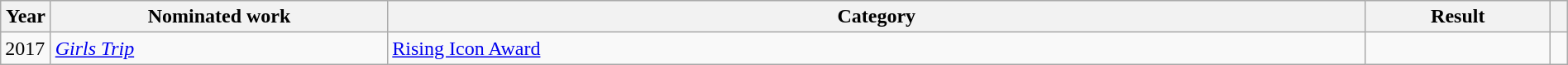<table style="width:100%;" class="wikitable sortable">
<tr>
<th style="width:1%;" scope="col">Year</th>
<th style="width:20%;" scope="col">Nominated work</th>
<th style="width:58%;" scope="col">Category</th>
<th style="width:11%;" scope="col">Result</th>
<th style="width:1%;" scope="col"></th>
</tr>
<tr>
<td>2017</td>
<td><em><a href='#'>Girls Trip</a></em></td>
<td><a href='#'>Rising Icon Award</a></td>
<td></td>
<td></td>
</tr>
</table>
